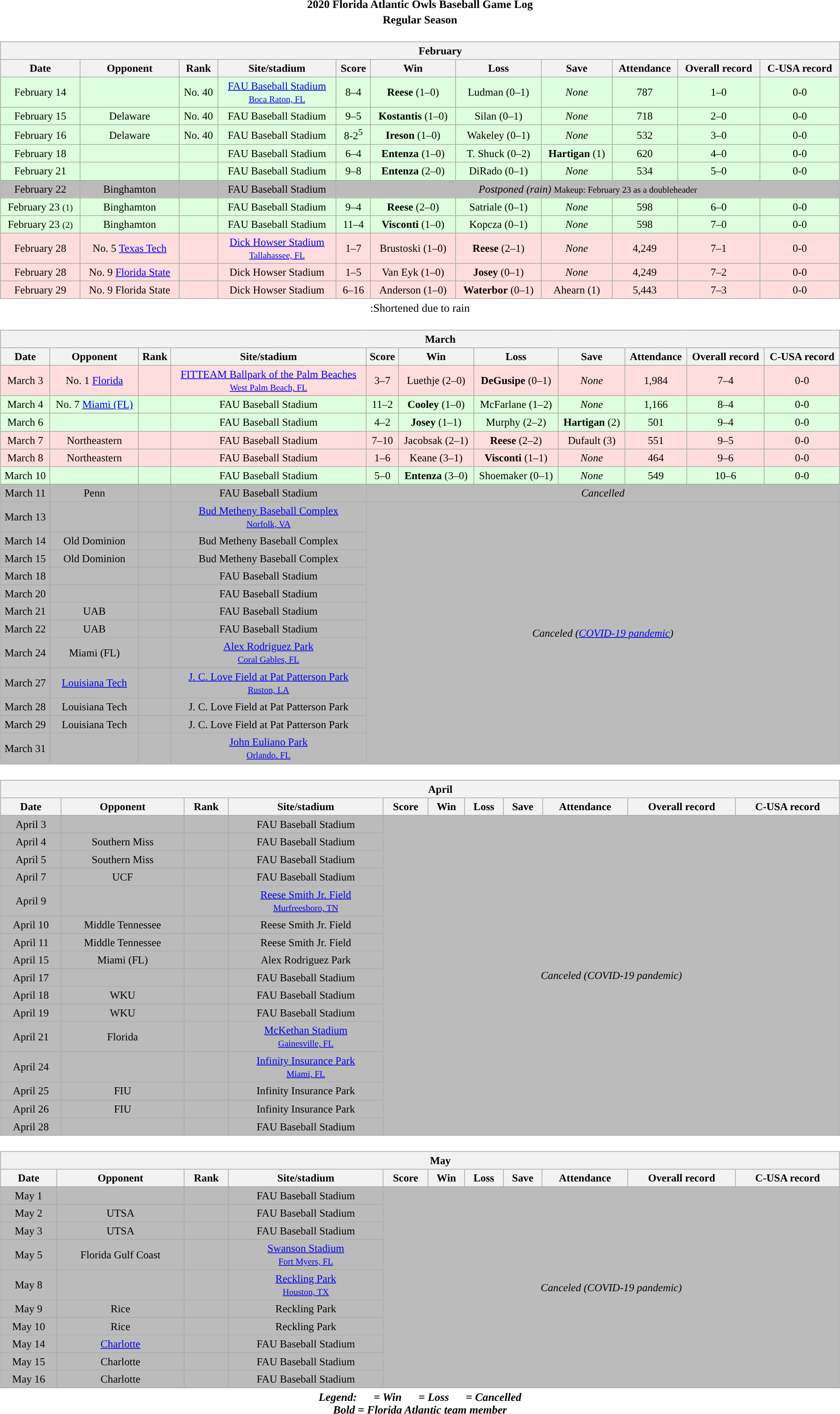<table class="toccolours" width=95% style="clear:both; margin:1.5em auto; text-align:center;">
<tr>
<th colspan=2>2020 Florida Atlantic Owls Baseball Game Log</th>
</tr>
<tr>
<th colspan=2>Regular Season</th>
</tr>
<tr valign="top">
<td><br><table class="wikitable collapsible" style="margin:auto; width:100%; text-align:center; font-size:95%">
<tr>
<th colspan=11 style="padding-left:4em;">February</th>
</tr>
<tr>
<th>Date</th>
<th>Opponent</th>
<th>Rank</th>
<th>Site/stadium</th>
<th>Score</th>
<th>Win</th>
<th>Loss</th>
<th>Save</th>
<th>Attendance</th>
<th>Overall record</th>
<th>C-USA record</th>
</tr>
<tr align="center" bgcolor="ddffdd">
<td>February 14</td>
<td></td>
<td>No. 40</td>
<td><a href='#'>FAU Baseball Stadium</a><br><small><a href='#'>Boca Raton, FL</a></small></td>
<td>8–4</td>
<td><strong>Reese</strong> (1–0)</td>
<td>Ludman (0–1)</td>
<td><em>None</em></td>
<td>787</td>
<td>1–0</td>
<td>0-0</td>
</tr>
<tr align="center" bgcolor="ddffdd">
<td>February 15</td>
<td>Delaware</td>
<td>No. 40</td>
<td>FAU Baseball Stadium</td>
<td>9–5</td>
<td><strong>Kostantis</strong> (1–0)</td>
<td>Silan (0–1)</td>
<td><em>None</em></td>
<td>718</td>
<td>2–0</td>
<td>0-0</td>
</tr>
<tr align="center" bgcolor="ddffdd">
<td>February 16</td>
<td>Delaware</td>
<td>No. 40</td>
<td>FAU Baseball Stadium</td>
<td>8-2<sup>5</sup> <small></small></td>
<td><strong>Ireson</strong> (1–0)</td>
<td>Wakeley (0–1)</td>
<td><em>None</em></td>
<td>532</td>
<td>3–0</td>
<td>0-0</td>
</tr>
<tr align="center" bgcolor="ddffdd">
<td>February 18</td>
<td></td>
<td></td>
<td>FAU Baseball Stadium</td>
<td>6–4</td>
<td><strong>Entenza</strong> (1–0)</td>
<td>T. Shuck (0–2)</td>
<td><strong>Hartigan</strong> (1)</td>
<td>620</td>
<td>4–0</td>
<td>0-0</td>
</tr>
<tr align="center" bgcolor="ddffdd">
<td>February 21</td>
<td></td>
<td></td>
<td>FAU Baseball Stadium</td>
<td>9–8</td>
<td><strong>Entenza</strong> (2–0)</td>
<td>DiRado (0–1)</td>
<td><em>None</em></td>
<td>534</td>
<td>5–0</td>
<td>0-0</td>
</tr>
<tr align="center" bgcolor="bbbbbb">
<td>February 22</td>
<td>Binghamton</td>
<td></td>
<td>FAU Baseball Stadium</td>
<td colspan=7><em>Postponed (rain)</em> <small>Makeup: February 23 as a doubleheader</small></td>
</tr>
<tr align="center" bgcolor="ddffdd">
<td>February 23 <small>(1)</small></td>
<td>Binghamton</td>
<td></td>
<td>FAU Baseball Stadium</td>
<td>9–4</td>
<td><strong>Reese</strong> (2–0)</td>
<td>Satriale (0–1)</td>
<td><em>None</em></td>
<td>598</td>
<td>6–0</td>
<td>0-0</td>
</tr>
<tr align="center" bgcolor="ddffdd">
<td>February 23 <small>(2)</small></td>
<td>Binghamton</td>
<td></td>
<td>FAU Baseball Stadium</td>
<td>11–4</td>
<td><strong>Visconti</strong> (1–0)</td>
<td>Kopcza (0–1)</td>
<td><em>None</em></td>
<td>598</td>
<td>7–0</td>
<td>0-0</td>
</tr>
<tr align="center" bgcolor="ffdddd">
<td>February 28</td>
<td>No. 5 <a href='#'>Texas Tech</a></td>
<td></td>
<td><a href='#'>Dick Howser Stadium</a><br><small><a href='#'>Tallahassee, FL</a></small></td>
<td>1–7</td>
<td>Brustoski (1–0)</td>
<td><strong>Reese</strong> (2–1)</td>
<td><em>None</em></td>
<td>4,249</td>
<td>7–1</td>
<td>0-0</td>
</tr>
<tr align="center" bgcolor="ffdddd">
<td>February 28</td>
<td>No. 9 <a href='#'>Florida State</a></td>
<td></td>
<td>Dick Howser Stadium</td>
<td>1–5</td>
<td>Van Eyk (1–0)</td>
<td><strong>Josey</strong> (0–1)</td>
<td><em>None</em></td>
<td>4,249</td>
<td>7–2</td>
<td>0-0</td>
</tr>
<tr align="center" bgcolor="ffdddd">
<td>February 29</td>
<td>No. 9 Florida State</td>
<td></td>
<td>Dick Howser Stadium</td>
<td>6–16</td>
<td>Anderson (1–0)</td>
<td><strong>Waterbor</strong> (0–1)</td>
<td>Ahearn (1)</td>
<td>5,443</td>
<td>7–3</td>
<td>0-0</td>
</tr>
</table>
:<sup></sup>Shortened due to rain</td>
</tr>
<tr>
<td><br><table class="wikitable collapsible" style="margin:auto; width:100%; text-align:center; font-size:95%">
<tr>
<th colspan=11 style="padding-left:4em;">March</th>
</tr>
<tr>
<th>Date</th>
<th>Opponent</th>
<th>Rank</th>
<th>Site/stadium</th>
<th>Score</th>
<th>Win</th>
<th>Loss</th>
<th>Save</th>
<th>Attendance</th>
<th>Overall record</th>
<th>C-USA record</th>
</tr>
<tr align="center" bgcolor="ffdddd">
<td>March 3</td>
<td>No. 1 <a href='#'>Florida</a></td>
<td></td>
<td><a href='#'>FITTEAM Ballpark of the Palm Beaches</a><br><small><a href='#'>West Palm Beach, FL</a></small></td>
<td>3–7</td>
<td>Luethje (2–0)</td>
<td><strong>DeGusipe</strong> (0–1)</td>
<td><em>None</em></td>
<td>1,984</td>
<td>7–4</td>
<td>0-0</td>
</tr>
<tr align="center" bgcolor="ddffdd">
<td>March 4</td>
<td>No. 7 <a href='#'>Miami (FL)</a></td>
<td></td>
<td>FAU Baseball Stadium</td>
<td>11–2</td>
<td><strong>Cooley</strong> (1–0)</td>
<td>McFarlane (1–2)</td>
<td><em>None</em></td>
<td>1,166</td>
<td>8–4</td>
<td>0-0</td>
</tr>
<tr align="center" bgcolor="ddffdd">
<td>March 6</td>
<td></td>
<td></td>
<td>FAU Baseball Stadium</td>
<td>4–2</td>
<td><strong>Josey</strong> (1–1)</td>
<td>Murphy (2–2)</td>
<td><strong>Hartigan</strong> (2)</td>
<td>501</td>
<td>9–4</td>
<td>0-0</td>
</tr>
<tr align="center" bgcolor="ffdddd">
<td>March 7</td>
<td>Northeastern</td>
<td></td>
<td>FAU Baseball Stadium</td>
<td>7–10</td>
<td>Jacobsak (2–1)</td>
<td><strong>Reese</strong> (2–2)</td>
<td>Dufault (3)</td>
<td>551</td>
<td>9–5</td>
<td>0-0</td>
</tr>
<tr align="center" bgcolor="ffdddd">
<td>March 8</td>
<td>Northeastern</td>
<td></td>
<td>FAU Baseball Stadium</td>
<td>1–6</td>
<td>Keane (3–1)</td>
<td><strong>Visconti</strong> (1–1)</td>
<td><em>None</em></td>
<td>464</td>
<td>9–6</td>
<td>0-0</td>
</tr>
<tr align="center" bgcolor="ddffdd">
<td>March 10</td>
<td></td>
<td></td>
<td>FAU Baseball Stadium</td>
<td>5–0</td>
<td><strong>Entenza</strong> (3–0)</td>
<td>Shoemaker (0–1)</td>
<td><em>None</em></td>
<td>549</td>
<td>10–6</td>
<td>0-0</td>
</tr>
<tr align="center" bgcolor="bbbbbb">
<td>March 11</td>
<td>Penn</td>
<td></td>
<td>FAU Baseball Stadium</td>
<td colspan=7><em>Cancelled</em> </td>
</tr>
<tr align="center" bgcolor="bbbbbb">
<td>March 13</td>
<td></td>
<td></td>
<td><a href='#'>Bud Metheny Baseball Complex</a><br><small><a href='#'>Norfolk, VA</a></small></td>
<td rowspan=12 colspan=7><em>Canceled (<a href='#'>COVID-19 pandemic</a>)</em></td>
</tr>
<tr align="center" bgcolor="bbbbbb">
<td>March 14</td>
<td>Old Dominion</td>
<td></td>
<td>Bud Metheny Baseball Complex</td>
</tr>
<tr align="center" bgcolor="bbbbbb">
<td>March 15</td>
<td>Old Dominion</td>
<td></td>
<td>Bud Metheny Baseball Complex</td>
</tr>
<tr align="center" bgcolor="bbbbbb">
<td>March 18</td>
<td></td>
<td></td>
<td>FAU Baseball Stadium</td>
</tr>
<tr align="center" bgcolor="bbbbbb">
<td>March 20</td>
<td></td>
<td></td>
<td>FAU Baseball Stadium</td>
</tr>
<tr align="center" bgcolor="bbbbbb">
<td>March 21</td>
<td>UAB</td>
<td></td>
<td>FAU Baseball Stadium</td>
</tr>
<tr align="center" bgcolor="bbbbbb">
<td>March 22</td>
<td>UAB</td>
<td></td>
<td>FAU Baseball Stadium</td>
</tr>
<tr align="center" bgcolor="bbbbbb">
<td>March 24</td>
<td>Miami (FL)</td>
<td></td>
<td><a href='#'>Alex Rodriguez Park</a><br><small><a href='#'>Coral Gables, FL</a></small></td>
</tr>
<tr align="center" bgcolor="bbbbbb">
<td>March 27</td>
<td><a href='#'>Louisiana Tech</a></td>
<td></td>
<td><a href='#'>J. C. Love Field at Pat Patterson Park</a><br><small><a href='#'>Ruston, LA</a></small></td>
</tr>
<tr align="center" bgcolor="bbbbbb">
<td>March 28</td>
<td>Louisiana Tech</td>
<td></td>
<td>J. C. Love Field at Pat Patterson Park</td>
</tr>
<tr align="center" bgcolor="bbbbbb">
<td>March 29</td>
<td>Louisiana Tech</td>
<td></td>
<td>J. C. Love Field at Pat Patterson Park</td>
</tr>
<tr align="center" bgcolor="bbbbbb">
<td>March 31</td>
<td></td>
<td></td>
<td><a href='#'>John Euliano Park</a><br><small><a href='#'>Orlando, FL</a></small></td>
</tr>
</table>
</td>
</tr>
<tr>
<td><br><table class="wikitable collapsible" style="margin:auto; width:100%; text-align:center; font-size:95%">
<tr>
<th colspan=11 style="padding-left:4em;">April</th>
</tr>
<tr>
<th>Date</th>
<th>Opponent</th>
<th>Rank</th>
<th>Site/stadium</th>
<th>Score</th>
<th>Win</th>
<th>Loss</th>
<th>Save</th>
<th>Attendance</th>
<th>Overall record</th>
<th>C-USA record</th>
</tr>
<tr align="center" bgcolor="bbbbbb">
<td>April 3</td>
<td></td>
<td></td>
<td>FAU Baseball Stadium</td>
<td rowspan=16 colspan=7><em>Canceled (COVID-19 pandemic)</em></td>
</tr>
<tr align="center" bgcolor="bbbbbb">
<td>April 4</td>
<td>Southern Miss</td>
<td></td>
<td>FAU Baseball Stadium</td>
</tr>
<tr align="center" bgcolor="bbbbbb">
<td>April 5</td>
<td>Southern Miss</td>
<td></td>
<td>FAU Baseball Stadium</td>
</tr>
<tr align="center" bgcolor="bbbbbb">
<td>April 7</td>
<td>UCF</td>
<td></td>
<td>FAU Baseball Stadium</td>
</tr>
<tr align="center" bgcolor="bbbbbb">
<td>April 9</td>
<td></td>
<td></td>
<td><a href='#'>Reese Smith Jr. Field</a><br><small><a href='#'>Murfreesboro, TN</a></small></td>
</tr>
<tr align="center" bgcolor="bbbbbb">
<td>April 10</td>
<td>Middle Tennessee</td>
<td></td>
<td>Reese Smith Jr. Field</td>
</tr>
<tr align="center" bgcolor="bbbbbb">
<td>April 11</td>
<td>Middle Tennessee</td>
<td></td>
<td>Reese Smith Jr. Field</td>
</tr>
<tr align="center" bgcolor="bbbbbb">
<td>April 15</td>
<td>Miami (FL)</td>
<td></td>
<td>Alex Rodriguez Park</td>
</tr>
<tr align="center" bgcolor="bbbbbb">
<td>April 17</td>
<td></td>
<td></td>
<td>FAU Baseball Stadium</td>
</tr>
<tr align="center" bgcolor="bbbbbb">
<td>April 18</td>
<td>WKU</td>
<td></td>
<td>FAU Baseball Stadium</td>
</tr>
<tr align="center" bgcolor="bbbbbb">
<td>April 19</td>
<td>WKU</td>
<td></td>
<td>FAU Baseball Stadium</td>
</tr>
<tr align="center" bgcolor="bbbbbb">
<td>April 21</td>
<td>Florida</td>
<td></td>
<td><a href='#'>McKethan Stadium</a><br><small><a href='#'>Gainesville, FL</a></small></td>
</tr>
<tr align="center" bgcolor="bbbbbb">
<td>April 24</td>
<td></td>
<td></td>
<td><a href='#'>Infinity Insurance Park</a><br><small><a href='#'>Miami, FL</a></small></td>
</tr>
<tr align="center" bgcolor="bbbbbb">
<td>April 25</td>
<td>FIU</td>
<td></td>
<td>Infinity Insurance Park</td>
</tr>
<tr align="center" bgcolor="bbbbbb">
<td>April 26</td>
<td>FIU</td>
<td></td>
<td>Infinity Insurance Park</td>
</tr>
<tr align="center" bgcolor="bbbbbb">
<td>April 28</td>
<td></td>
<td></td>
<td>FAU Baseball Stadium</td>
</tr>
</table>
</td>
</tr>
<tr>
<td><br><table class="wikitable collapsible" style="margin:auto; width:100%; text-align:center; font-size:95%">
<tr>
<th colspan=11 style="padding-left:4em;">May</th>
</tr>
<tr>
<th>Date</th>
<th>Opponent</th>
<th>Rank</th>
<th>Site/stadium</th>
<th>Score</th>
<th>Win</th>
<th>Loss</th>
<th>Save</th>
<th>Attendance</th>
<th>Overall record</th>
<th>C-USA record</th>
</tr>
<tr align="center" bgcolor="bbbbbb">
<td>May 1</td>
<td></td>
<td></td>
<td>FAU Baseball Stadium</td>
<td rowspan=10 colspan=7><em>Canceled (COVID-19 pandemic)</em></td>
</tr>
<tr align="center" bgcolor="bbbbbb">
<td>May 2</td>
<td>UTSA</td>
<td></td>
<td>FAU Baseball Stadium</td>
</tr>
<tr align="center" bgcolor="bbbbbb">
<td>May 3</td>
<td>UTSA</td>
<td></td>
<td>FAU Baseball Stadium</td>
</tr>
<tr align="center" bgcolor="bbbbbb">
<td>May 5</td>
<td>Florida Gulf Coast</td>
<td></td>
<td><a href='#'>Swanson Stadium</a><br><small><a href='#'>Fort Myers, FL</a></small></td>
</tr>
<tr align="center" bgcolor="bbbbbb">
<td>May 8</td>
<td></td>
<td></td>
<td><a href='#'>Reckling Park</a><br><small><a href='#'>Houston, TX</a></small></td>
</tr>
<tr align="center" bgcolor="bbbbbb">
<td>May 9</td>
<td>Rice</td>
<td></td>
<td>Reckling Park</td>
</tr>
<tr align="center" bgcolor="bbbbbb">
<td>May 10</td>
<td>Rice</td>
<td></td>
<td>Reckling Park</td>
</tr>
<tr align="center" bgcolor="bbbbbb">
<td>May 14</td>
<td><a href='#'>Charlotte</a></td>
<td></td>
<td>FAU Baseball Stadium</td>
</tr>
<tr align="center" bgcolor="bbbbbb">
<td>May 15</td>
<td>Charlotte</td>
<td></td>
<td>FAU Baseball Stadium</td>
</tr>
<tr align="center" bgcolor="bbbbbb">
<td>May 16</td>
<td>Charlotte</td>
<td></td>
<td>FAU Baseball Stadium</td>
</tr>
</table>
</td>
</tr>
<tr>
<th colspan=9><em>Legend:       = Win       = Loss       = Cancelled<br>Bold = Florida Atlantic team member</em></th>
</tr>
</table>
